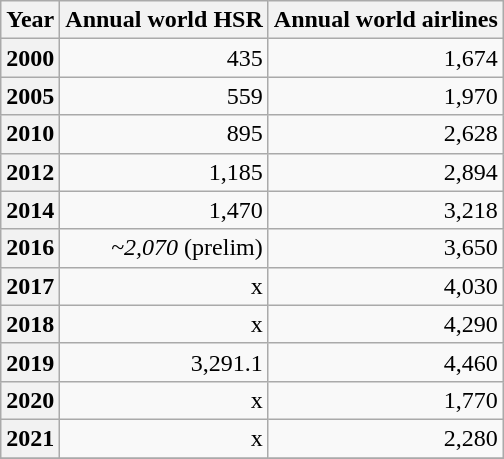<table class="wikitable" style="text-align:right;">
<tr>
<th scope="col">Year</th>
<th scope="col">Annual world HSR</th>
<th scope="col">Annual world airlines</th>
</tr>
<tr>
<th scope="row">2000</th>
<td>435</td>
<td>1,674</td>
</tr>
<tr>
<th scope="row">2005</th>
<td>559</td>
<td>1,970</td>
</tr>
<tr>
<th scope="row">2010</th>
<td>895</td>
<td>2,628</td>
</tr>
<tr>
<th scope="row">2012</th>
<td>1,185</td>
<td>2,894</td>
</tr>
<tr>
<th scope="row">2014</th>
<td>1,470</td>
<td>3,218</td>
</tr>
<tr>
<th scope="row">2016</th>
<td><em>~2,070</em> (prelim)</td>
<td>3,650</td>
</tr>
<tr>
<th scope="row">2017</th>
<td>x</td>
<td>4,030</td>
</tr>
<tr>
<th scope="row">2018</th>
<td>x</td>
<td>4,290</td>
</tr>
<tr>
<th scope="row">2019</th>
<td>3,291.1</td>
<td>4,460</td>
</tr>
<tr>
<th scope="row">2020</th>
<td>x</td>
<td>1,770</td>
</tr>
<tr>
<th scope="row">2021</th>
<td>x</td>
<td>2,280</td>
</tr>
<tr>
</tr>
</table>
